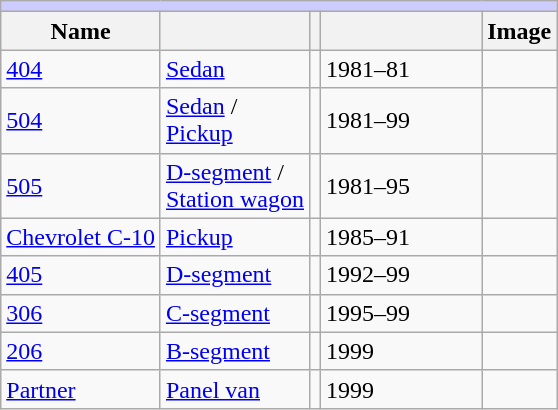<table class= "wikitable">
<tr>
<td colspan="5" style= "background:#ccccff; color:"></td>
</tr>
<tr>
<th width= px>Name</th>
<th width= px></th>
<th width= px></th>
<th width=100px></th>
<th>Image</th>
</tr>
<tr>
<td><a href='#'>404</a></td>
<td><a href='#'>Sedan</a></td>
<td></td>
<td>1981–81</td>
<td></td>
</tr>
<tr>
<td><a href='#'>504</a></td>
<td><a href='#'>Sedan</a> /<br><a href='#'>Pickup</a> </td>
<td></td>
<td>1981–99</td>
<td></td>
</tr>
<tr>
<td><a href='#'>505</a></td>
<td><a href='#'>D-segment</a> /<br><a href='#'>Station wagon</a> </td>
<td></td>
<td>1981–95</td>
<td></td>
</tr>
<tr>
<td><a href='#'>Chevrolet C-10</a> </td>
<td><a href='#'>Pickup</a></td>
<td></td>
<td>1985–91</td>
<td></td>
</tr>
<tr>
<td><a href='#'>405</a></td>
<td><a href='#'>D-segment</a></td>
<td></td>
<td>1992–99</td>
<td></td>
</tr>
<tr>
<td><a href='#'>306</a></td>
<td><a href='#'>C-segment</a></td>
<td></td>
<td>1995–99</td>
<td></td>
</tr>
<tr>
<td><a href='#'>206</a></td>
<td><a href='#'>B-segment</a></td>
<td></td>
<td>1999</td>
<td></td>
</tr>
<tr>
<td><a href='#'>Partner</a> </td>
<td><a href='#'>Panel van</a></td>
<td></td>
<td>1999</td>
<td></td>
</tr>
</table>
